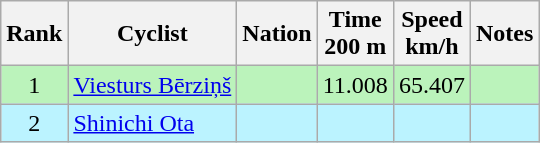<table class="wikitable sortable" style="text-align:center">
<tr>
<th>Rank</th>
<th>Cyclist</th>
<th>Nation</th>
<th>Time<br>200 m</th>
<th>Speed<br>km/h</th>
<th>Notes</th>
</tr>
<tr bgcolor=bbf3bb>
<td>1</td>
<td align=left><a href='#'>Viesturs Bērziņš</a></td>
<td align=left></td>
<td>11.008</td>
<td>65.407</td>
<td></td>
</tr>
<tr bgcolor=bbf3ff>
<td>2</td>
<td align=left><a href='#'>Shinichi Ota</a></td>
<td align=left></td>
<td></td>
<td></td>
<td></td>
</tr>
</table>
